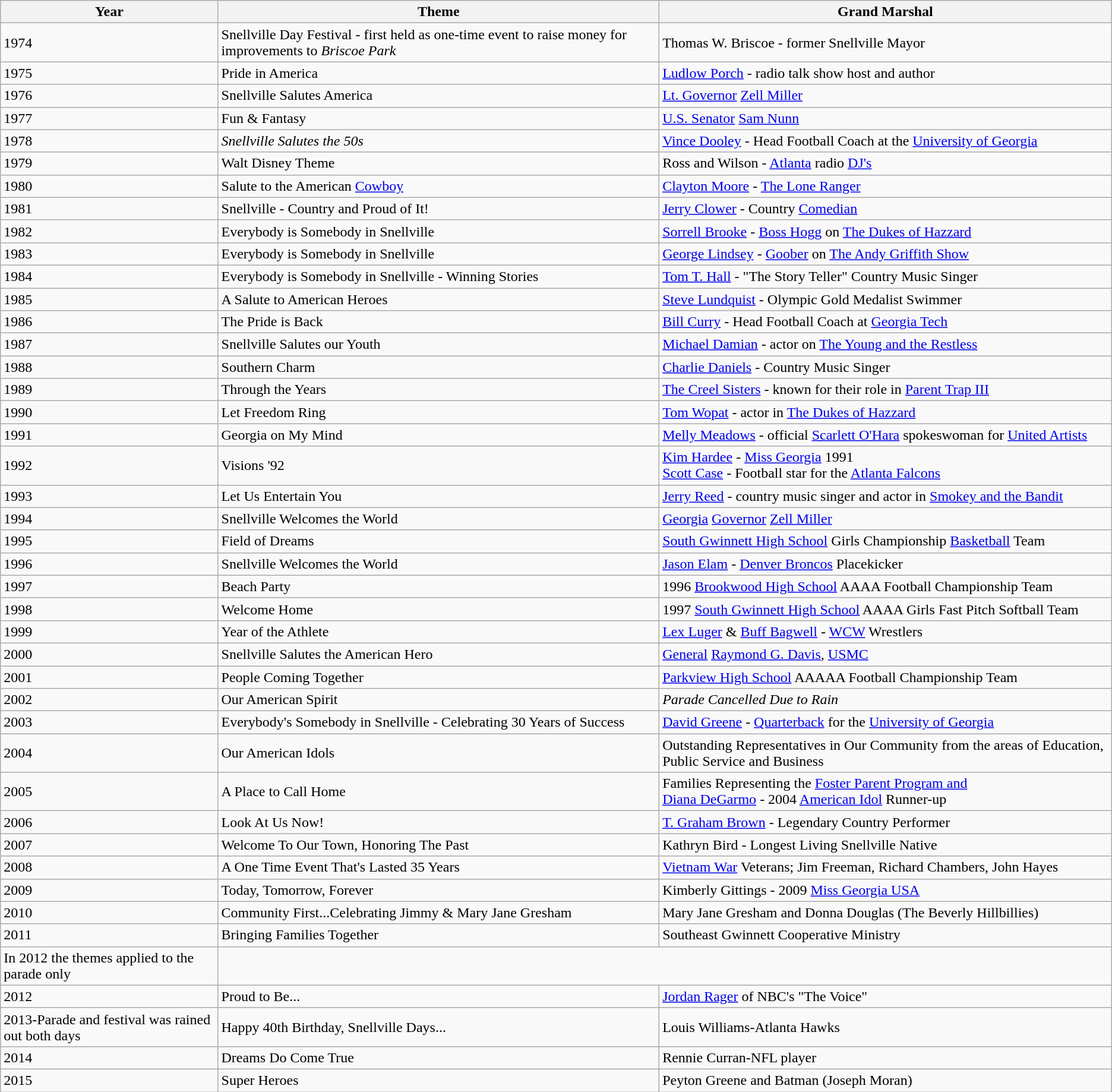<table class="wikitable">
<tr>
<th>Year</th>
<th>Theme</th>
<th>Grand Marshal</th>
</tr>
<tr>
<td>1974</td>
<td>Snellville Day Festival - first held as one-time event to raise money for improvements to <em>Briscoe Park</em></td>
<td>Thomas W. Briscoe - former Snellville Mayor</td>
</tr>
<tr>
<td>1975</td>
<td>Pride in America</td>
<td><a href='#'>Ludlow Porch</a> - radio talk show host and author</td>
</tr>
<tr>
<td>1976</td>
<td>Snellville Salutes America</td>
<td><a href='#'>Lt. Governor</a> <a href='#'>Zell Miller</a></td>
</tr>
<tr>
<td>1977</td>
<td>Fun & Fantasy</td>
<td><a href='#'>U.S. Senator</a> <a href='#'>Sam Nunn</a></td>
</tr>
<tr>
<td>1978</td>
<td><em>Snellville Salutes the 50s</em></td>
<td><a href='#'>Vince Dooley</a> - Head Football Coach at the <a href='#'>University of Georgia</a></td>
</tr>
<tr>
<td>1979</td>
<td>Walt Disney Theme</td>
<td>Ross and Wilson - <a href='#'>Atlanta</a> radio <a href='#'>DJ's</a></td>
</tr>
<tr>
<td>1980</td>
<td>Salute to the American <a href='#'>Cowboy</a></td>
<td><a href='#'>Clayton Moore</a> - <a href='#'>The Lone Ranger</a></td>
</tr>
<tr>
<td>1981</td>
<td>Snellville - Country and Proud of It!</td>
<td><a href='#'>Jerry Clower</a> - Country <a href='#'>Comedian</a></td>
</tr>
<tr>
<td>1982</td>
<td>Everybody is Somebody in Snellville</td>
<td><a href='#'>Sorrell Brooke</a> - <a href='#'>Boss Hogg</a> on <a href='#'>The Dukes of Hazzard</a></td>
</tr>
<tr>
<td>1983</td>
<td>Everybody is Somebody in Snellville</td>
<td><a href='#'>George Lindsey</a> - <a href='#'>Goober</a> on <a href='#'>The Andy Griffith Show</a></td>
</tr>
<tr>
<td>1984</td>
<td>Everybody is Somebody in Snellville - Winning Stories</td>
<td><a href='#'>Tom T. Hall</a> - "The Story Teller" Country Music Singer</td>
</tr>
<tr>
<td>1985</td>
<td>A Salute to American Heroes</td>
<td><a href='#'>Steve Lundquist</a> - Olympic Gold Medalist Swimmer</td>
</tr>
<tr>
<td>1986</td>
<td>The Pride is Back</td>
<td><a href='#'>Bill Curry</a> - Head Football Coach at <a href='#'>Georgia Tech</a></td>
</tr>
<tr>
<td>1987</td>
<td>Snellville Salutes our Youth</td>
<td><a href='#'>Michael Damian</a> - actor on <a href='#'>The Young and the Restless</a></td>
</tr>
<tr>
<td>1988</td>
<td>Southern Charm</td>
<td><a href='#'>Charlie Daniels</a> - Country Music Singer</td>
</tr>
<tr>
<td>1989</td>
<td>Through the Years</td>
<td><a href='#'>The Creel Sisters</a> - known for their role in <a href='#'>Parent Trap III</a></td>
</tr>
<tr>
<td>1990</td>
<td>Let Freedom Ring</td>
<td><a href='#'>Tom Wopat</a> - actor in <a href='#'>The Dukes of Hazzard</a></td>
</tr>
<tr>
<td>1991</td>
<td>Georgia on My Mind</td>
<td><a href='#'>Melly Meadows</a> - official <a href='#'>Scarlett O'Hara</a> spokeswoman for <a href='#'>United Artists</a></td>
</tr>
<tr>
<td>1992</td>
<td>Visions '92</td>
<td><a href='#'>Kim Hardee</a> - <a href='#'>Miss Georgia</a> 1991<br><a href='#'>Scott Case</a> - Football star for the <a href='#'>Atlanta Falcons</a></td>
</tr>
<tr>
<td>1993</td>
<td>Let Us Entertain You</td>
<td><a href='#'>Jerry Reed</a> - country music singer and actor in <a href='#'>Smokey and the Bandit</a></td>
</tr>
<tr>
<td>1994</td>
<td>Snellville Welcomes the World</td>
<td><a href='#'>Georgia</a> <a href='#'>Governor</a> <a href='#'>Zell Miller</a></td>
</tr>
<tr>
<td>1995</td>
<td>Field of Dreams</td>
<td><a href='#'>South Gwinnett High School</a> Girls Championship <a href='#'>Basketball</a> Team</td>
</tr>
<tr>
<td>1996</td>
<td>Snellville Welcomes the World</td>
<td><a href='#'>Jason Elam</a> - <a href='#'>Denver Broncos</a> Placekicker</td>
</tr>
<tr>
<td>1997</td>
<td>Beach Party</td>
<td>1996 <a href='#'>Brookwood High School</a> AAAA Football Championship Team</td>
</tr>
<tr>
<td>1998</td>
<td>Welcome Home</td>
<td>1997 <a href='#'>South Gwinnett High School</a> AAAA Girls Fast Pitch Softball Team</td>
</tr>
<tr>
<td>1999</td>
<td>Year of the Athlete</td>
<td><a href='#'>Lex Luger</a> & <a href='#'>Buff Bagwell</a> - <a href='#'>WCW</a> Wrestlers</td>
</tr>
<tr>
<td>2000</td>
<td>Snellville Salutes the American Hero</td>
<td><a href='#'>General</a> <a href='#'>Raymond G. Davis</a>, <a href='#'>USMC</a></td>
</tr>
<tr>
<td>2001</td>
<td>People Coming Together</td>
<td><a href='#'>Parkview High School</a> AAAAA Football Championship Team</td>
</tr>
<tr>
<td>2002</td>
<td>Our American Spirit</td>
<td><em>Parade Cancelled Due to Rain</em></td>
</tr>
<tr>
<td>2003</td>
<td>Everybody's Somebody in Snellville - Celebrating 30 Years of Success</td>
<td><a href='#'>David Greene</a> - <a href='#'>Quarterback</a> for the <a href='#'>University of Georgia</a></td>
</tr>
<tr>
<td>2004</td>
<td>Our American Idols</td>
<td>Outstanding Representatives in Our Community from the areas of Education, Public Service and Business</td>
</tr>
<tr>
<td>2005</td>
<td>A Place to Call Home</td>
<td>Families Representing the <a href='#'>Foster Parent Program and</a><br><a href='#'>Diana DeGarmo</a> - 2004 <a href='#'>American Idol</a> Runner-up</td>
</tr>
<tr>
<td>2006</td>
<td>Look At Us Now!</td>
<td><a href='#'>T. Graham Brown</a> - Legendary Country Performer</td>
</tr>
<tr>
<td>2007</td>
<td>Welcome To Our Town, Honoring The Past</td>
<td>Kathryn Bird - Longest Living Snellville Native</td>
</tr>
<tr>
<td>2008</td>
<td>A One Time Event That's Lasted 35 Years</td>
<td><a href='#'>Vietnam War</a> Veterans; Jim Freeman, Richard Chambers, John Hayes</td>
</tr>
<tr>
<td>2009</td>
<td>Today, Tomorrow, Forever</td>
<td>Kimberly Gittings - 2009 <a href='#'>Miss Georgia USA</a></td>
</tr>
<tr>
<td>2010</td>
<td>Community First...Celebrating Jimmy & Mary Jane Gresham</td>
<td>Mary Jane Gresham and Donna Douglas (The Beverly Hillbillies)</td>
</tr>
<tr>
<td>2011</td>
<td>Bringing Families Together</td>
<td>Southeast Gwinnett Cooperative Ministry</td>
</tr>
<tr>
<td>In 2012 the themes applied to the parade only</td>
</tr>
<tr>
<td>2012</td>
<td>Proud to Be...</td>
<td><a href='#'>Jordan Rager</a> of NBC's "The Voice"</td>
</tr>
<tr>
<td>2013-Parade and festival was rained out both days</td>
<td>Happy 40th Birthday, Snellville Days...</td>
<td>Louis Williams-Atlanta Hawks</td>
</tr>
<tr>
<td>2014</td>
<td>Dreams Do Come True</td>
<td>Rennie Curran-NFL player</td>
</tr>
<tr>
<td>2015</td>
<td>Super Heroes</td>
<td>Peyton Greene and Batman (Joseph Moran)</td>
</tr>
</table>
